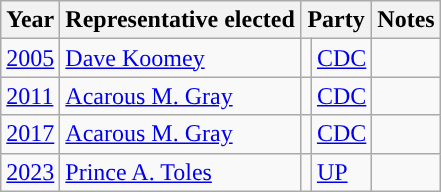<table class="wikitable">
<tr>
<th>Year</th>
<th>Representative elected</th>
<th colspan=2>Party</th>
<th>Notes</th>
</tr>
<tr>
<td><a href='#'>2005</a></td>
<td><a href='#'>Dave Koomey</a></td>
<td></td>
<td><a href='#'>CDC</a></td>
<td></td>
</tr>
<tr>
<td><a href='#'>2011</a></td>
<td><a href='#'>Acarous M. Gray</a></td>
<td></td>
<td><a href='#'>CDC</a></td>
<td></td>
</tr>
<tr>
<td><a href='#'>2017</a></td>
<td><a href='#'>Acarous M. Gray</a></td>
<td></td>
<td><a href='#'>CDC</a></td>
<td></td>
</tr>
<tr>
<td><a href='#'>2023</a></td>
<td><a href='#'>Prince A. Toles</a></td>
<td></td>
<td><a href='#'>UP</a></td>
<td></td>
</tr>
</table>
